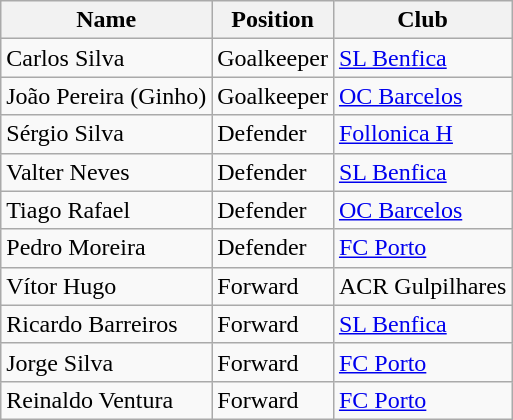<table class="wikitable">
<tr>
<th>Name</th>
<th>Position</th>
<th>Club</th>
</tr>
<tr>
<td>Carlos Silva</td>
<td>Goalkeeper</td>
<td><a href='#'>SL Benfica</a></td>
</tr>
<tr>
<td>João Pereira (Ginho)</td>
<td>Goalkeeper</td>
<td><a href='#'>OC Barcelos</a></td>
</tr>
<tr>
<td>Sérgio Silva</td>
<td>Defender</td>
<td><a href='#'>Follonica H</a></td>
</tr>
<tr>
<td>Valter Neves</td>
<td>Defender</td>
<td><a href='#'>SL Benfica</a></td>
</tr>
<tr>
<td>Tiago Rafael</td>
<td>Defender</td>
<td><a href='#'>OC Barcelos</a></td>
</tr>
<tr>
<td>Pedro Moreira</td>
<td>Defender</td>
<td><a href='#'>FC Porto</a></td>
</tr>
<tr>
<td>Vítor Hugo</td>
<td>Forward</td>
<td>ACR Gulpilhares</td>
</tr>
<tr>
<td>Ricardo Barreiros</td>
<td>Forward</td>
<td><a href='#'>SL Benfica</a></td>
</tr>
<tr>
<td>Jorge Silva</td>
<td>Forward</td>
<td><a href='#'>FC Porto</a></td>
</tr>
<tr>
<td>Reinaldo Ventura</td>
<td>Forward</td>
<td><a href='#'>FC Porto</a></td>
</tr>
</table>
